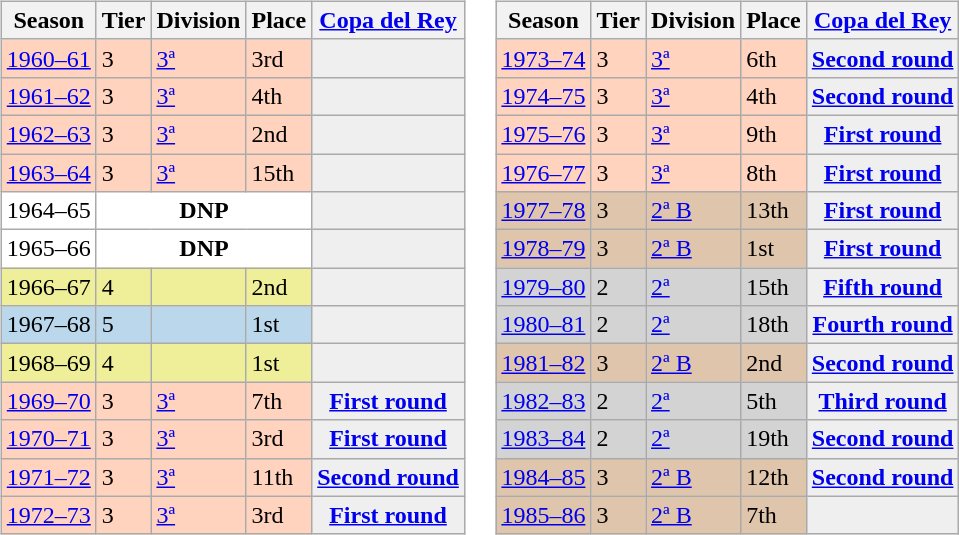<table>
<tr>
<td valign="top" width=49%><br><table class="wikitable">
<tr style="background:#f0f6fa;">
<th>Season</th>
<th>Tier</th>
<th>Division</th>
<th>Place</th>
<th><a href='#'>Copa del Rey</a></th>
</tr>
<tr>
<td style="background:#FFD3BD;"><a href='#'>1960–61</a></td>
<td style="background:#FFD3BD;">3</td>
<td style="background:#FFD3BD;"><a href='#'>3ª</a></td>
<td style="background:#FFD3BD;">3rd</td>
<th style="background:#efefef;"></th>
</tr>
<tr>
<td style="background:#FFD3BD;"><a href='#'>1961–62</a></td>
<td style="background:#FFD3BD;">3</td>
<td style="background:#FFD3BD;"><a href='#'>3ª</a></td>
<td style="background:#FFD3BD;">4th</td>
<th style="background:#efefef;"></th>
</tr>
<tr>
<td style="background:#FFD3BD;"><a href='#'>1962–63</a></td>
<td style="background:#FFD3BD;">3</td>
<td style="background:#FFD3BD;"><a href='#'>3ª</a></td>
<td style="background:#FFD3BD;">2nd</td>
<th style="background:#efefef;"></th>
</tr>
<tr>
<td style="background:#FFD3BD;"><a href='#'>1963–64</a></td>
<td style="background:#FFD3BD;">3</td>
<td style="background:#FFD3BD;"><a href='#'>3ª</a></td>
<td style="background:#FFD3BD;">15th</td>
<th style="background:#efefef;"></th>
</tr>
<tr>
<td style="background:#FFFFFF;">1964–65</td>
<th style="background:#FFFFFF;" colspan="3">DNP</th>
<th style="background:#efefef;"></th>
</tr>
<tr>
<td style="background:#FFFFFF;">1965–66</td>
<th style="background:#FFFFFF;" colspan="3">DNP</th>
<th style="background:#efefef;"></th>
</tr>
<tr>
<td style="background:#EFEF99;">1966–67</td>
<td style="background:#EFEF99;">4</td>
<td style="background:#EFEF99;"></td>
<td style="background:#EFEF99;">2nd</td>
<th style="background:#efefef;"></th>
</tr>
<tr>
<td style="background:#BBD7EC;">1967–68</td>
<td style="background:#BBD7EC;">5</td>
<td style="background:#BBD7EC;"></td>
<td style="background:#BBD7EC;">1st</td>
<th style="background:#efefef;"></th>
</tr>
<tr>
<td style="background:#EFEF99;">1968–69</td>
<td style="background:#EFEF99;">4</td>
<td style="background:#EFEF99;"></td>
<td style="background:#EFEF99;">1st</td>
<th style="background:#efefef;"></th>
</tr>
<tr>
<td style="background:#FFD3BD;"><a href='#'>1969–70</a></td>
<td style="background:#FFD3BD;">3</td>
<td style="background:#FFD3BD;"><a href='#'>3ª</a></td>
<td style="background:#FFD3BD;">7th</td>
<th style="background:#efefef;"><a href='#'>First round</a></th>
</tr>
<tr>
<td style="background:#FFD3BD;"><a href='#'>1970–71</a></td>
<td style="background:#FFD3BD;">3</td>
<td style="background:#FFD3BD;"><a href='#'>3ª</a></td>
<td style="background:#FFD3BD;">3rd</td>
<th style="background:#efefef;"><a href='#'>First round</a></th>
</tr>
<tr>
<td style="background:#FFD3BD;"><a href='#'>1971–72</a></td>
<td style="background:#FFD3BD;">3</td>
<td style="background:#FFD3BD;"><a href='#'>3ª</a></td>
<td style="background:#FFD3BD;">11th</td>
<th style="background:#efefef;"><a href='#'>Second round</a></th>
</tr>
<tr>
<td style="background:#FFD3BD;"><a href='#'>1972–73</a></td>
<td style="background:#FFD3BD;">3</td>
<td style="background:#FFD3BD;"><a href='#'>3ª</a></td>
<td style="background:#FFD3BD;">3rd</td>
<th style="background:#efefef;"><a href='#'>First round</a></th>
</tr>
</table>
</td>
<td valign="top" width=0%><br><table class="wikitable">
<tr style="background:#f0f6fa;">
<th>Season</th>
<th>Tier</th>
<th>Division</th>
<th>Place</th>
<th><a href='#'>Copa del Rey</a></th>
</tr>
<tr>
<td style="background:#FFD3BD;"><a href='#'>1973–74</a></td>
<td style="background:#FFD3BD;">3</td>
<td style="background:#FFD3BD;"><a href='#'>3ª</a></td>
<td style="background:#FFD3BD;">6th</td>
<th style="background:#efefef;"><a href='#'>Second round</a></th>
</tr>
<tr>
<td style="background:#FFD3BD;"><a href='#'>1974–75</a></td>
<td style="background:#FFD3BD;">3</td>
<td style="background:#FFD3BD;"><a href='#'>3ª</a></td>
<td style="background:#FFD3BD;">4th</td>
<th style="background:#efefef;"><a href='#'>Second round</a></th>
</tr>
<tr>
<td style="background:#FFD3BD;"><a href='#'>1975–76</a></td>
<td style="background:#FFD3BD;">3</td>
<td style="background:#FFD3BD;"><a href='#'>3ª</a></td>
<td style="background:#FFD3BD;">9th</td>
<th style="background:#efefef;"><a href='#'>First round</a></th>
</tr>
<tr>
<td style="background:#FFD3BD;"><a href='#'>1976–77</a></td>
<td style="background:#FFD3BD;">3</td>
<td style="background:#FFD3BD;"><a href='#'>3ª</a></td>
<td style="background:#FFD3BD;">8th</td>
<th style="background:#efefef;"><a href='#'>First round</a></th>
</tr>
<tr>
<td style="background:#DEC5AB;"><a href='#'>1977–78</a></td>
<td style="background:#DEC5AB;">3</td>
<td style="background:#DEC5AB;"><a href='#'>2ª B</a></td>
<td style="background:#DEC5AB;">13th</td>
<th style="background:#efefef;"><a href='#'>First round</a></th>
</tr>
<tr>
<td style="background:#DEC5AB;"><a href='#'>1978–79</a></td>
<td style="background:#DEC5AB;">3</td>
<td style="background:#DEC5AB;"><a href='#'>2ª B</a></td>
<td style="background:#DEC5AB;">1st</td>
<th style="background:#efefef;"><a href='#'>First round</a></th>
</tr>
<tr>
<td style="background:#D3D3D3;"><a href='#'>1979–80</a></td>
<td style="background:#D3D3D3;">2</td>
<td style="background:#D3D3D3;"><a href='#'>2ª</a></td>
<td style="background:#D3D3D3;">15th</td>
<th style="background:#efefef;"><a href='#'>Fifth round</a></th>
</tr>
<tr>
<td style="background:#D3D3D3;"><a href='#'>1980–81</a></td>
<td style="background:#D3D3D3;">2</td>
<td style="background:#D3D3D3;"><a href='#'>2ª</a></td>
<td style="background:#D3D3D3;">18th</td>
<th style="background:#efefef;"><a href='#'>Fourth round</a></th>
</tr>
<tr>
<td style="background:#DEC5AB;"><a href='#'>1981–82</a></td>
<td style="background:#DEC5AB;">3</td>
<td style="background:#DEC5AB;"><a href='#'>2ª B</a></td>
<td style="background:#DEC5AB;">2nd</td>
<th style="background:#efefef;"><a href='#'>Second round</a></th>
</tr>
<tr>
<td style="background:#D3D3D3;"><a href='#'>1982–83</a></td>
<td style="background:#D3D3D3;">2</td>
<td style="background:#D3D3D3;"><a href='#'>2ª</a></td>
<td style="background:#D3D3D3;">5th</td>
<th style="background:#efefef;"><a href='#'>Third round</a></th>
</tr>
<tr>
<td style="background:#D3D3D3;"><a href='#'>1983–84</a></td>
<td style="background:#D3D3D3;">2</td>
<td style="background:#D3D3D3;"><a href='#'>2ª</a></td>
<td style="background:#D3D3D3;">19th</td>
<th style="background:#efefef;"><a href='#'>Second round</a></th>
</tr>
<tr>
<td style="background:#DEC5AB;"><a href='#'>1984–85</a></td>
<td style="background:#DEC5AB;">3</td>
<td style="background:#DEC5AB;"><a href='#'>2ª B</a></td>
<td style="background:#DEC5AB;">12th</td>
<th style="background:#efefef;"><a href='#'>Second round</a></th>
</tr>
<tr>
<td style="background:#DEC5AB;"><a href='#'>1985–86</a></td>
<td style="background:#DEC5AB;">3</td>
<td style="background:#DEC5AB;"><a href='#'>2ª B</a></td>
<td style="background:#DEC5AB;">7th</td>
<th style="background:#efefef;"></th>
</tr>
</table>
</td>
</tr>
</table>
